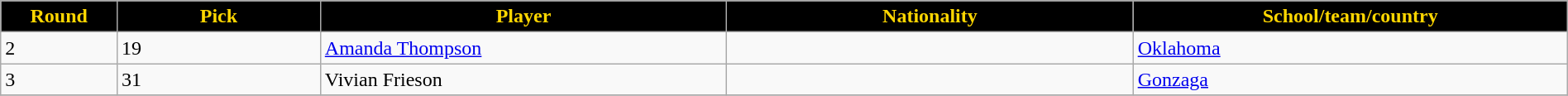<table class="wikitable" style="margin:0.5em auto;">
<tr>
<th style="background:#000000; color:#ffd700;" width="2%">Round</th>
<th style="background:#000000; color:#ffd700;" width="5%">Pick</th>
<th style="background:#000000; color:#ffd700;" width="10%">Player</th>
<th style="background:#000000; color:#ffd700;" width="10%">Nationality</th>
<th style="background:#000000; color:#ffd700;" width="10%">School/team/country</th>
</tr>
<tr>
<td>2</td>
<td>19</td>
<td><a href='#'>Amanda Thompson</a></td>
<td></td>
<td><a href='#'>Oklahoma</a></td>
</tr>
<tr>
<td>3</td>
<td>31</td>
<td>Vivian Frieson</td>
<td></td>
<td><a href='#'>Gonzaga</a></td>
</tr>
<tr>
</tr>
</table>
